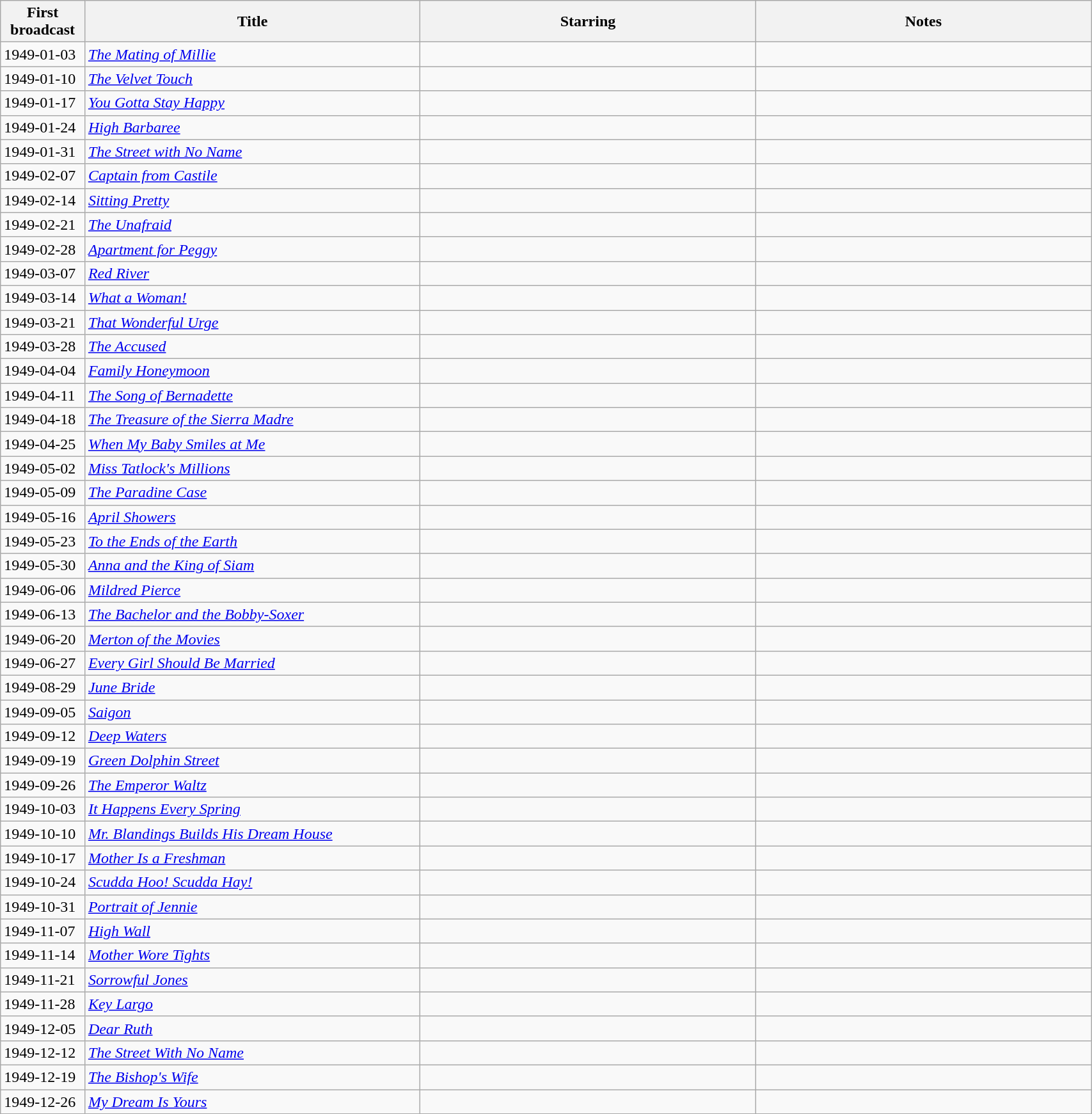<table class="wikitable sortable plainrowheaders" width=90%>
<tr>
<th width=5% scope="col">First broadcast</th>
<th width=25% scope="col">Title</th>
<th width=25% scope="col">Starring</th>
<th width=25% scope="col">Notes</th>
</tr>
<tr>
<td rowspan=>1949-01-03</td>
<td scope="row"><em><a href='#'>The Mating of Millie</a></em></td>
<td></td>
<td></td>
</tr>
<tr>
<td rowspan=>1949-01-10</td>
<td scope="row"><em><a href='#'>The Velvet Touch</a></em></td>
<td></td>
<td></td>
</tr>
<tr>
<td rowspan=>1949-01-17</td>
<td scope="row"><em><a href='#'>You Gotta Stay Happy</a></em></td>
<td></td>
<td></td>
</tr>
<tr>
<td rowspan=>1949-01-24</td>
<td scope="row"><em><a href='#'>High Barbaree</a></em></td>
<td></td>
<td></td>
</tr>
<tr>
<td rowspan=>1949-01-31</td>
<td scope="row"><em><a href='#'>The Street with No Name</a></em></td>
<td></td>
<td></td>
</tr>
<tr>
<td rowspan=>1949-02-07</td>
<td scope="row"><em><a href='#'>Captain from Castile</a></em></td>
<td></td>
<td></td>
</tr>
<tr>
<td rowspan=>1949-02-14</td>
<td scope="row"><em><a href='#'>Sitting Pretty</a></em></td>
<td></td>
<td></td>
</tr>
<tr>
<td rowspan=>1949-02-21</td>
<td scope="row"><em><a href='#'>The Unafraid</a></em></td>
<td></td>
<td></td>
</tr>
<tr>
<td rowspan=>1949-02-28</td>
<td scope="row"><em><a href='#'>Apartment for Peggy</a></em></td>
<td></td>
<td></td>
</tr>
<tr>
<td rowspan=>1949-03-07</td>
<td scope="row"><em><a href='#'>Red River</a></em></td>
<td></td>
<td></td>
</tr>
<tr>
<td rowspan=>1949-03-14</td>
<td scope="row"><em><a href='#'>What a Woman!</a></em></td>
<td></td>
<td></td>
</tr>
<tr>
<td rowspan=>1949-03-21</td>
<td scope="row"><em><a href='#'>That Wonderful Urge</a></em></td>
<td></td>
<td></td>
</tr>
<tr>
<td rowspan=>1949-03-28</td>
<td scope="row"><em><a href='#'>The Accused</a></em></td>
<td></td>
<td></td>
</tr>
<tr>
<td rowspan=>1949-04-04</td>
<td scope="row"><em><a href='#'>Family Honeymoon</a></em></td>
<td></td>
<td></td>
</tr>
<tr>
<td rowspan=>1949-04-11</td>
<td scope="row"><em><a href='#'>The Song of Bernadette</a></em></td>
<td></td>
<td></td>
</tr>
<tr>
<td rowspan=>1949-04-18</td>
<td scope="row"><em><a href='#'>The Treasure of the Sierra Madre</a></em></td>
<td></td>
<td></td>
</tr>
<tr>
<td rowspan=>1949-04-25</td>
<td scope="row"><em><a href='#'>When My Baby Smiles at Me</a></em></td>
<td></td>
<td></td>
</tr>
<tr>
<td rowspan=>1949-05-02</td>
<td scope="row"><em><a href='#'>Miss Tatlock's Millions</a></em></td>
<td></td>
<td></td>
</tr>
<tr>
<td rowspan=>1949-05-09</td>
<td scope="row"><em><a href='#'>The Paradine Case</a></em></td>
<td></td>
<td></td>
</tr>
<tr>
<td rowspan=>1949-05-16</td>
<td scope="row"><em><a href='#'>April Showers</a></em></td>
<td></td>
<td></td>
</tr>
<tr>
<td rowspan=>1949-05-23</td>
<td scope="row"><em><a href='#'>To the Ends of the Earth</a></em></td>
<td></td>
<td></td>
</tr>
<tr>
<td rowspan=>1949-05-30</td>
<td scope="row"><em><a href='#'>Anna and the King of Siam</a></em></td>
<td></td>
<td></td>
</tr>
<tr>
<td rowspan=>1949-06-06</td>
<td scope="row"><em><a href='#'>Mildred Pierce</a></em></td>
<td></td>
<td></td>
</tr>
<tr>
<td rowspan=>1949-06-13</td>
<td scope="row"><em><a href='#'>The Bachelor and the Bobby-Soxer</a></em></td>
<td></td>
<td></td>
</tr>
<tr>
<td rowspan=>1949-06-20</td>
<td scope="row"><em><a href='#'>Merton of the Movies</a></em></td>
<td></td>
<td></td>
</tr>
<tr>
<td rowspan=>1949-06-27</td>
<td scope="row"><em><a href='#'>Every Girl Should Be Married</a></em></td>
<td></td>
<td></td>
</tr>
<tr>
<td rowspan=>1949-08-29</td>
<td scope="row"><em><a href='#'>June Bride</a></em></td>
<td></td>
<td></td>
</tr>
<tr>
<td rowspan=>1949-09-05</td>
<td scope="row"><em><a href='#'>Saigon</a></em></td>
<td></td>
<td></td>
</tr>
<tr>
<td rowspan=>1949-09-12</td>
<td scope="row"><em><a href='#'>Deep Waters</a></em></td>
<td></td>
<td></td>
</tr>
<tr>
<td rowspan=>1949-09-19</td>
<td scope="row"><em><a href='#'>Green Dolphin Street</a></em></td>
<td></td>
<td></td>
</tr>
<tr>
<td rowspan=>1949-09-26</td>
<td scope="row"><em><a href='#'>The Emperor Waltz</a></em></td>
<td></td>
<td></td>
</tr>
<tr>
<td rowspan=>1949-10-03</td>
<td scope="row"><em><a href='#'>It Happens Every Spring</a></em></td>
<td></td>
<td></td>
</tr>
<tr>
<td rowspan=>1949-10-10</td>
<td scope="row"><em><a href='#'>Mr. Blandings Builds His Dream House</a></em></td>
<td></td>
<td></td>
</tr>
<tr>
<td rowspan=>1949-10-17</td>
<td scope="row"><em><a href='#'>Mother Is a Freshman</a></em></td>
<td></td>
<td></td>
</tr>
<tr>
<td rowspan=>1949-10-24</td>
<td scope="row"><em><a href='#'>Scudda Hoo! Scudda Hay!</a></em></td>
<td></td>
<td></td>
</tr>
<tr>
<td rowspan=>1949-10-31</td>
<td scope="row"><em><a href='#'>Portrait of Jennie</a></em></td>
<td></td>
<td></td>
</tr>
<tr>
<td rowspan=>1949-11-07</td>
<td scope="row"><em><a href='#'>High Wall</a></em></td>
<td></td>
<td></td>
</tr>
<tr>
<td rowspan=>1949-11-14</td>
<td scope="row"><em><a href='#'>Mother Wore Tights</a></em></td>
<td></td>
<td></td>
</tr>
<tr>
<td rowspan=>1949-11-21</td>
<td scope="row"><em><a href='#'>Sorrowful Jones</a></em></td>
<td></td>
<td></td>
</tr>
<tr>
<td rowspan=>1949-11-28</td>
<td scope="row"><em><a href='#'>Key Largo</a></em></td>
<td></td>
<td></td>
</tr>
<tr>
<td rowspan=>1949-12-05</td>
<td scope="row"><em><a href='#'>Dear Ruth</a></em></td>
<td></td>
<td></td>
</tr>
<tr>
<td rowspan=>1949-12-12</td>
<td scope="row"><em><a href='#'>The Street With No Name</a></em></td>
<td></td>
<td></td>
</tr>
<tr>
<td rowspan=>1949-12-19</td>
<td scope="row"><em><a href='#'>The Bishop's Wife</a></em></td>
<td></td>
<td></td>
</tr>
<tr>
<td rowspan=>1949-12-26</td>
<td scope="row"><em><a href='#'>My Dream Is Yours</a></em></td>
<td></td>
<td></td>
</tr>
</table>
